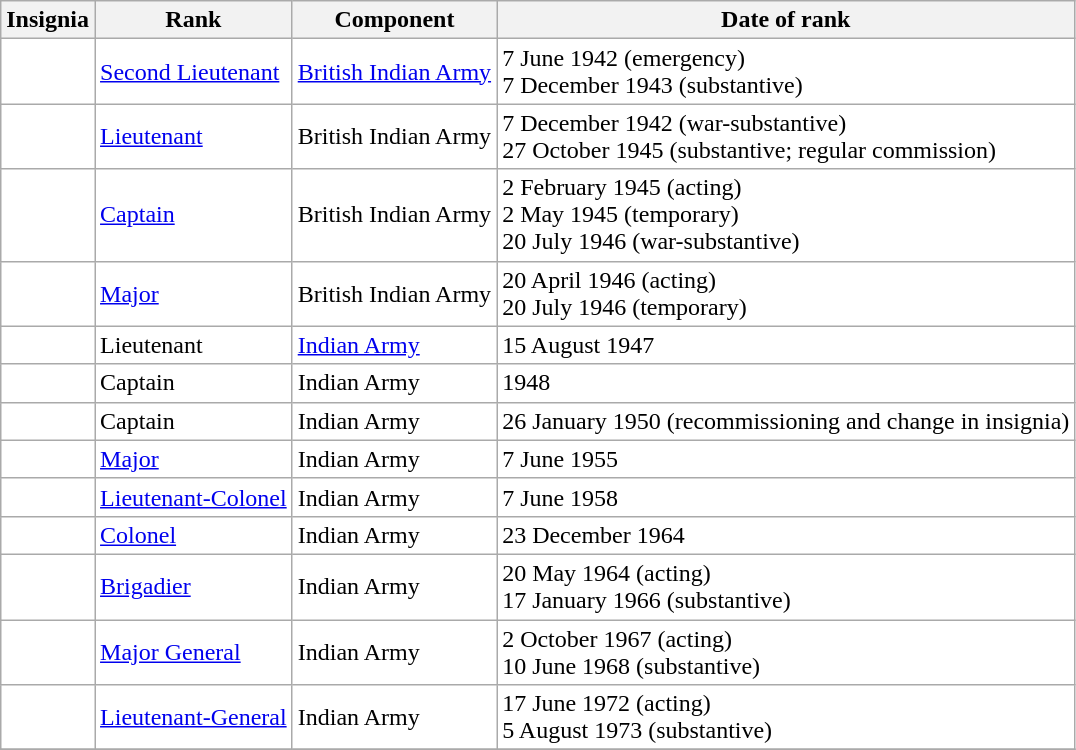<table class="wikitable" style="background:white">
<tr>
<th>Insignia</th>
<th>Rank</th>
<th>Component</th>
<th>Date of rank</th>
</tr>
<tr>
<td align="center"></td>
<td><a href='#'>Second Lieutenant</a></td>
<td><a href='#'>British Indian Army</a></td>
<td>7 June 1942 (emergency)<br>7 December 1943 (substantive)</td>
</tr>
<tr>
<td align="center"></td>
<td><a href='#'>Lieutenant</a></td>
<td>British Indian Army</td>
<td>7 December 1942 (war-substantive)<br>27 October 1945 (substantive; regular commission)</td>
</tr>
<tr>
<td align="center"></td>
<td><a href='#'>Captain</a></td>
<td>British Indian Army</td>
<td>2 February 1945 (acting)<br>2 May 1945 (temporary)<br>20 July 1946 (war-substantive)</td>
</tr>
<tr>
<td align="center"></td>
<td><a href='#'>Major</a></td>
<td>British Indian Army</td>
<td>20 April 1946 (acting)<br>20 July 1946 (temporary)</td>
</tr>
<tr>
<td align="center"></td>
<td>Lieutenant</td>
<td><a href='#'>Indian Army</a></td>
<td>15 August 1947</td>
</tr>
<tr>
<td align="center"></td>
<td>Captain</td>
<td>Indian Army</td>
<td>1948</td>
</tr>
<tr>
<td align="center"></td>
<td>Captain</td>
<td>Indian Army</td>
<td>26 January 1950 (recommissioning and change in insignia)</td>
</tr>
<tr>
<td align="center"></td>
<td><a href='#'>Major</a></td>
<td>Indian Army</td>
<td>7 June 1955</td>
</tr>
<tr>
<td align="center"></td>
<td><a href='#'>Lieutenant-Colonel</a></td>
<td>Indian Army</td>
<td>7 June 1958</td>
</tr>
<tr>
<td align="center"></td>
<td><a href='#'>Colonel</a></td>
<td>Indian Army</td>
<td>23 December 1964</td>
</tr>
<tr>
<td align="center"></td>
<td><a href='#'>Brigadier</a></td>
<td>Indian Army</td>
<td>20 May 1964 (acting)<br>17 January 1966 (substantive)</td>
</tr>
<tr>
<td align="center"></td>
<td><a href='#'>Major General</a></td>
<td>Indian Army</td>
<td>2 October 1967 (acting)<br>10 June 1968 (substantive)</td>
</tr>
<tr>
<td align="center"></td>
<td><a href='#'>Lieutenant-General</a></td>
<td>Indian Army</td>
<td>17 June 1972 (acting)<br>5 August 1973 (substantive)</td>
</tr>
<tr>
</tr>
</table>
